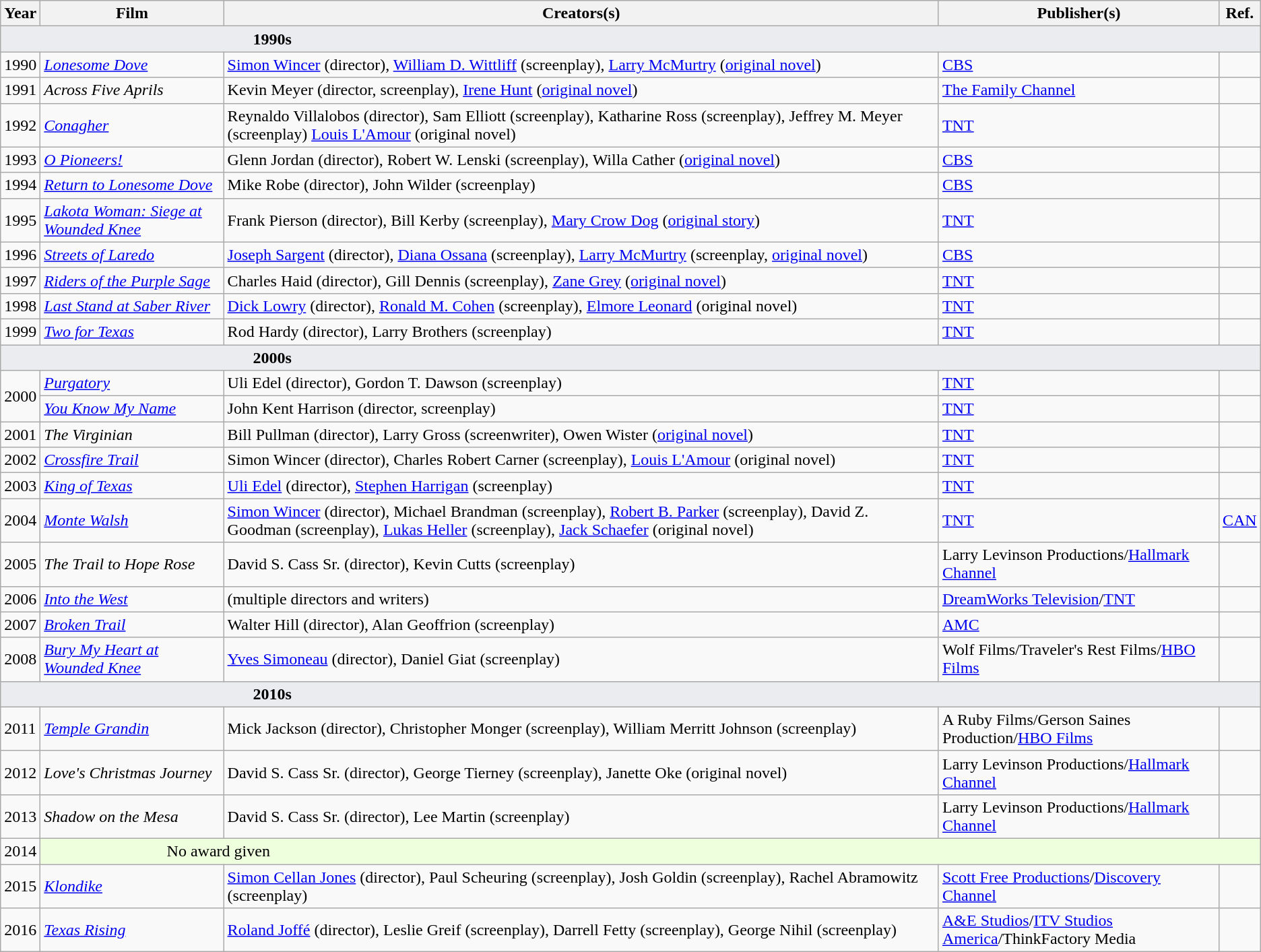<table class="wikitable sortable" style="margin-bottom:4px">
<tr>
<th>Year</th>
<th>Film</th>
<th>Creators(s)</th>
<th>Publisher(s)</th>
<th>Ref.</th>
</tr>
<tr>
<td colspan=5 data-sort-value="?" style="background-color:#EAECF0; font-weight:bold; padding-left:20%">1990s</td>
</tr>
<tr>
<td>1990</td>
<td><em><a href='#'>Lonesome Dove</a></em></td>
<td><a href='#'>Simon Wincer</a> (director), <a href='#'>William D. Wittliff</a> (screenplay), <a href='#'>Larry McMurtry</a> (<a href='#'>original novel</a>)</td>
<td><a href='#'>CBS</a></td>
<td></td>
</tr>
<tr>
<td>1991</td>
<td><em>Across Five Aprils</em></td>
<td>Kevin Meyer (director, screenplay), <a href='#'>Irene Hunt</a> (<a href='#'>original novel</a>)</td>
<td><a href='#'>The Family Channel</a></td>
<td></td>
</tr>
<tr>
<td>1992</td>
<td><em><a href='#'>Conagher</a></em></td>
<td>Reynaldo Villalobos (director), Sam Elliott (screenplay), Katharine Ross (screenplay), Jeffrey M. Meyer (screenplay) <a href='#'>Louis L'Amour</a> (original novel)</td>
<td><a href='#'>TNT</a></td>
<td></td>
</tr>
<tr>
<td>1993</td>
<td><em><a href='#'>O Pioneers!</a></em></td>
<td>Glenn Jordan (director), Robert W. Lenski (screenplay), Willa Cather (<a href='#'>original novel</a>)</td>
<td><a href='#'>CBS</a></td>
<td></td>
</tr>
<tr>
<td>1994</td>
<td><em><a href='#'>Return to Lonesome Dove</a></em></td>
<td>Mike Robe (director), John Wilder (screenplay)</td>
<td><a href='#'>CBS</a></td>
<td></td>
</tr>
<tr>
<td>1995</td>
<td><em><a href='#'>Lakota Woman: Siege at Wounded Knee</a></em></td>
<td>Frank Pierson (director), Bill Kerby (screenplay), <a href='#'>Mary Crow Dog</a> (<a href='#'>original story</a>)</td>
<td><a href='#'>TNT</a></td>
<td></td>
</tr>
<tr>
<td>1996</td>
<td><em><a href='#'>Streets of Laredo</a></em></td>
<td><a href='#'>Joseph Sargent</a> (director), <a href='#'>Diana Ossana</a> (screenplay), <a href='#'>Larry McMurtry</a> (screenplay, <a href='#'>original novel</a>)</td>
<td><a href='#'>CBS</a></td>
<td></td>
</tr>
<tr>
<td>1997</td>
<td><em><a href='#'>Riders of the Purple Sage</a></em></td>
<td>Charles Haid (director), Gill Dennis (screenplay), <a href='#'>Zane Grey</a> (<a href='#'>original novel</a>)</td>
<td><a href='#'>TNT</a></td>
<td></td>
</tr>
<tr>
<td>1998</td>
<td><em><a href='#'>Last Stand at Saber River</a></em></td>
<td><a href='#'>Dick Lowry</a> (director), <a href='#'>Ronald M. Cohen</a> (screenplay), <a href='#'>Elmore Leonard</a> (original novel)</td>
<td><a href='#'>TNT</a></td>
<td></td>
</tr>
<tr>
<td>1999</td>
<td><em><a href='#'>Two for Texas</a></em></td>
<td>Rod Hardy (director), Larry Brothers (screenplay)</td>
<td><a href='#'>TNT</a></td>
<td></td>
</tr>
<tr>
<td colspan=5 data-sort-value="?" style="background-color:#EAECF0; font-weight:bold; padding-left:20%">2000s</td>
</tr>
<tr>
<td rowspan=2>2000</td>
<td><em><a href='#'>Purgatory</a></em></td>
<td>Uli Edel (director), Gordon T. Dawson (screenplay)</td>
<td><a href='#'>TNT</a></td>
<td></td>
</tr>
<tr>
<td><em><a href='#'>You Know My Name</a></em></td>
<td>John Kent Harrison (director, screenplay)</td>
<td><a href='#'>TNT</a></td>
<td></td>
</tr>
<tr>
<td>2001</td>
<td><em>The Virginian</em></td>
<td>Bill Pullman (director), Larry Gross (screenwriter), Owen Wister (<a href='#'>original novel</a>)</td>
<td><a href='#'>TNT</a></td>
<td></td>
</tr>
<tr>
<td>2002</td>
<td><em><a href='#'>Crossfire Trail</a></em></td>
<td>Simon Wincer (director), Charles Robert Carner (screenplay), <a href='#'>Louis L'Amour</a> (original novel)</td>
<td><a href='#'>TNT</a></td>
<td></td>
</tr>
<tr>
<td>2003</td>
<td><em><a href='#'>King of Texas</a></em></td>
<td><a href='#'>Uli Edel</a> (director), <a href='#'>Stephen Harrigan</a> (screenplay)</td>
<td><a href='#'>TNT</a></td>
<td></td>
</tr>
<tr>
<td>2004</td>
<td><em><a href='#'>Monte Walsh</a></em></td>
<td><a href='#'>Simon Wincer</a> (director), Michael Brandman (screenplay), <a href='#'>Robert B. Parker</a> (screenplay), David Z. Goodman (screenplay), <a href='#'>Lukas Heller</a> (screenplay), <a href='#'>Jack Schaefer</a> (original novel)</td>
<td><a href='#'>TNT</a></td>
<td> <a href='#'>CAN</a></td>
</tr>
<tr>
<td>2005</td>
<td><em>The Trail to Hope Rose</em></td>
<td>David S. Cass Sr. (director), Kevin Cutts (screenplay)</td>
<td>Larry Levinson Productions/<a href='#'>Hallmark Channel</a></td>
<td></td>
</tr>
<tr>
<td>2006</td>
<td><em><a href='#'>Into the West</a></em></td>
<td>(multiple directors and writers)</td>
<td><a href='#'>DreamWorks Television</a>/<a href='#'>TNT</a></td>
<td></td>
</tr>
<tr>
<td>2007</td>
<td><em><a href='#'>Broken Trail</a></em></td>
<td>Walter Hill (director), Alan Geoffrion (screenplay)</td>
<td><a href='#'>AMC</a></td>
<td></td>
</tr>
<tr>
<td>2008</td>
<td><em><a href='#'>Bury My Heart at Wounded Knee</a></em></td>
<td><a href='#'>Yves Simoneau</a> (director), Daniel Giat (screenplay)</td>
<td>Wolf Films/Traveler's Rest Films/<a href='#'>HBO Films</a></td>
<td></td>
</tr>
<tr>
<td colspan=5 data-sort-value="?" style="background-color:#EAECF0; font-weight:bold; padding-left:20%">2010s</td>
</tr>
<tr>
<td>2011</td>
<td><em><a href='#'>Temple Grandin</a></em></td>
<td>Mick Jackson (director), Christopher Monger (screenplay), William Merritt Johnson (screenplay)</td>
<td>A Ruby Films/Gerson Saines Production/<a href='#'>HBO Films</a></td>
<td></td>
</tr>
<tr>
<td>2012</td>
<td><em>Love's Christmas Journey</em></td>
<td>David S. Cass Sr. (director), George Tierney (screenplay), Janette Oke (original novel)</td>
<td>Larry Levinson Productions/<a href='#'>Hallmark Channel</a></td>
<td></td>
</tr>
<tr>
<td>2013</td>
<td><em>Shadow on the Mesa</em></td>
<td>David S. Cass Sr. (director), Lee Martin (screenplay)</td>
<td>Larry Levinson Productions/<a href='#'>Hallmark Channel</a></td>
<td></td>
</tr>
<tr>
<td>2014</td>
<td colspan="4" style="background-color:#EFD; padding-left:10%" data-sort-value="?">No award given</td>
</tr>
<tr>
<td>2015</td>
<td><em><a href='#'>Klondike</a></em></td>
<td><a href='#'>Simon Cellan Jones</a> (director), Paul Scheuring (screenplay), Josh Goldin (screenplay), Rachel Abramowitz (screenplay)</td>
<td><a href='#'>Scott Free Productions</a>/<a href='#'>Discovery Channel</a></td>
<td></td>
</tr>
<tr>
<td>2016</td>
<td><em><a href='#'>Texas Rising</a></em></td>
<td><a href='#'>Roland Joffé</a> (director), Leslie Greif (screenplay), Darrell Fetty (screenplay), George Nihil (screenplay)</td>
<td><a href='#'>A&E Studios</a>/<a href='#'>ITV Studios America</a>/ThinkFactory Media</td>
<td></td>
</tr>
</table>
